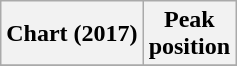<table class="wikitable plainrowheaders" style="text-align:center">
<tr>
<th>Chart (2017)</th>
<th>Peak<br>position</th>
</tr>
<tr>
</tr>
</table>
